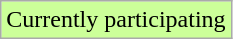<table class="wikitable">
<tr bgcolor="#CCFF99">
<td>Currently participating</td>
</tr>
</table>
